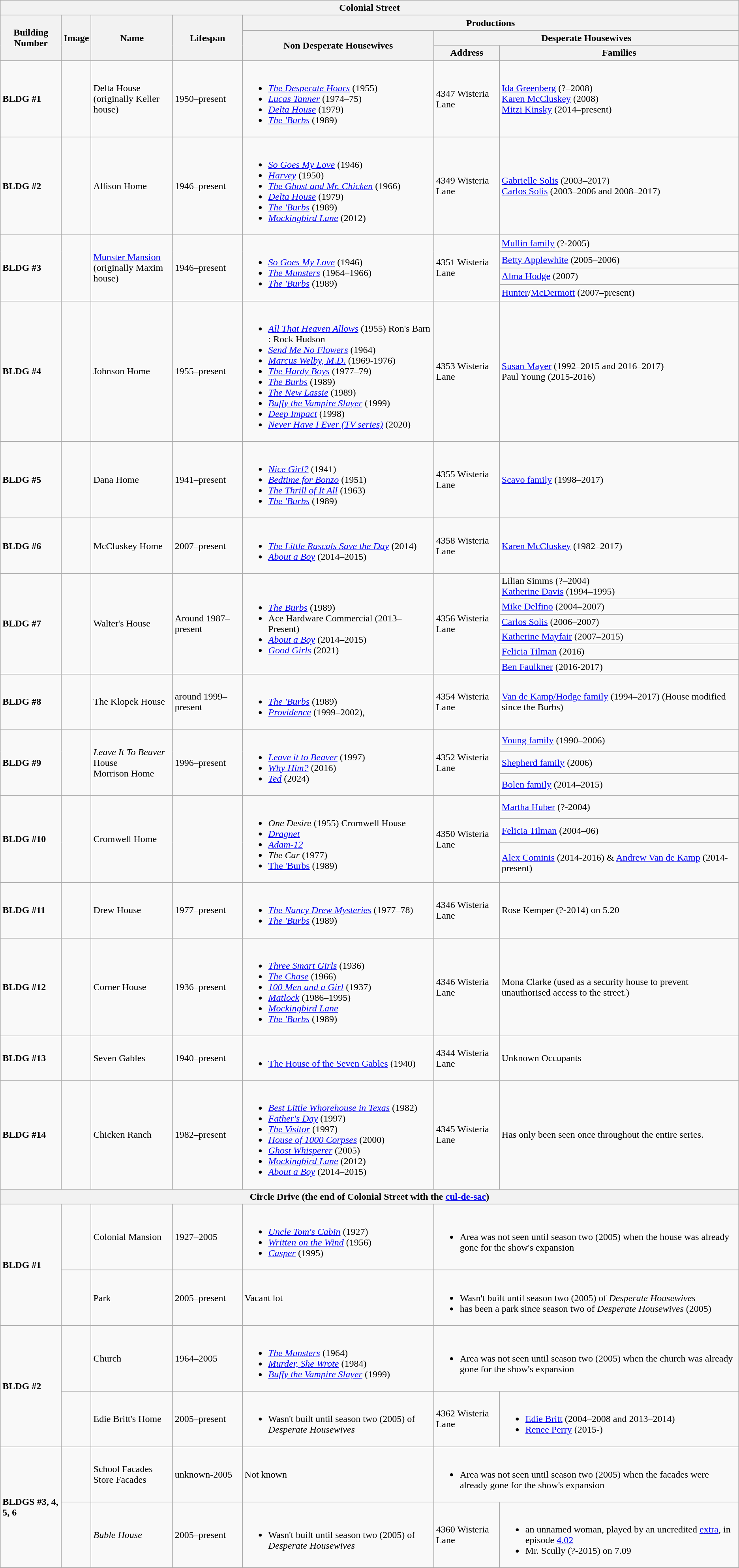<table class="wikitable">
<tr>
<th colspan=7>Colonial Street</th>
</tr>
<tr>
<th rowspan=3>Building Number</th>
<th rowspan=3>Image</th>
<th rowspan=3>Name</th>
<th rowspan=3>Lifespan</th>
<th colspan=3>Productions</th>
</tr>
<tr>
<th rowspan=2>Non Desperate Housewives</th>
<th colspan=2>Desperate Housewives</th>
</tr>
<tr>
<th>Address</th>
<th>Families</th>
</tr>
<tr>
<td><strong>BLDG #1</strong></td>
<td></td>
<td>Delta House<br>(originally Keller house)</td>
<td>1950–present</td>
<td><br><ul><li><em><a href='#'>The Desperate Hours</a></em> (1955)</li><li><em><a href='#'>Lucas Tanner</a></em> (1974–75)</li><li><em><a href='#'>Delta House</a></em> (1979)</li><li><em><a href='#'>The 'Burbs</a></em> (1989)</li></ul></td>
<td>4347 Wisteria Lane</td>
<td><a href='#'>Ida Greenberg</a> (?–2008) <br> <a href='#'>Karen McCluskey</a> (2008) <br> <a href='#'>Mitzi Kinsky</a> (2014–present)</td>
</tr>
<tr>
<td><strong>BLDG #2</strong></td>
<td></td>
<td>Allison Home</td>
<td>1946–present</td>
<td><br><ul><li><em><a href='#'>So Goes My Love</a></em> (1946)</li><li><em><a href='#'>Harvey</a></em> (1950)</li><li><em><a href='#'>The Ghost and Mr. Chicken</a></em> (1966)</li><li><em><a href='#'>Delta House</a></em> (1979)</li><li><em><a href='#'>The 'Burbs</a></em> (1989)</li><li><em><a href='#'>Mockingbird Lane</a></em> (2012)</li></ul></td>
<td>4349 Wisteria Lane</td>
<td><a href='#'>Gabrielle Solis</a> (2003–2017) <br> <a href='#'>Carlos Solis</a> (2003–2006 and 2008–2017)</td>
</tr>
<tr>
<td rowspan = 4><strong>BLDG #3</strong></td>
<td rowspan = 4></td>
<td rowspan = 4><a href='#'>Munster Mansion</a><br>(originally Maxim house)</td>
<td rowspan = 4>1946–present</td>
<td rowspan = 4><br><ul><li><em><a href='#'>So Goes My Love</a></em> (1946)</li><li><em><a href='#'>The Munsters</a></em> (1964–1966)</li><li><em><a href='#'>The 'Burbs</a></em> (1989)</li></ul></td>
<td rowspan = 4>4351 Wisteria Lane</td>
<td><a href='#'>Mullin family</a> (?-2005)</td>
</tr>
<tr>
<td><a href='#'>Betty Applewhite</a> (2005–2006)</td>
</tr>
<tr>
<td><a href='#'>Alma Hodge</a> (2007)</td>
</tr>
<tr>
<td><a href='#'>Hunter</a>/<a href='#'>McDermott</a> (2007–present)</td>
</tr>
<tr>
<td><strong>BLDG #4</strong></td>
<td></td>
<td>Johnson Home</td>
<td>1955–present</td>
<td><br><ul><li><em><a href='#'>All That Heaven Allows</a></em> (1955) Ron's Barn : Rock Hudson</li><li><em><a href='#'>Send Me No Flowers</a></em> (1964)</li><li><em><a href='#'>Marcus Welby, M.D.</a></em> (1969-1976)</li><li><em><a href='#'>The Hardy Boys</a></em> (1977–79)</li><li><em><a href='#'>The Burbs</a></em> (1989)</li><li><em><a href='#'>The New Lassie</a></em> (1989)</li><li><em><a href='#'>Buffy the Vampire Slayer</a></em> (1999)</li><li><em><a href='#'>Deep Impact</a></em> (1998)</li><li><em><a href='#'>Never Have I Ever (TV series)</a></em> (2020)</li></ul></td>
<td>4353 Wisteria Lane</td>
<td><a href='#'>Susan Mayer</a> (1992–2015 and 2016–2017) <br> Paul Young (2015-2016)</td>
</tr>
<tr>
<td><strong>BLDG #5</strong></td>
<td></td>
<td>Dana Home</td>
<td>1941–present</td>
<td><br><ul><li><em><a href='#'>Nice Girl?</a></em> (1941)</li><li><em><a href='#'>Bedtime for Bonzo</a></em> (1951)</li><li><em><a href='#'>The Thrill of It All</a></em> (1963)</li><li><em><a href='#'>The 'Burbs</a></em> (1989)</li></ul></td>
<td>4355 Wisteria Lane</td>
<td><a href='#'>Scavo family</a> (1998–2017)</td>
</tr>
<tr>
<td><strong>BLDG #6</strong></td>
<td></td>
<td>McCluskey Home</td>
<td>2007–present</td>
<td><br><ul><li><em><a href='#'>The Little Rascals Save the Day</a></em> (2014)</li><li><em><a href='#'>About a Boy</a></em> (2014–2015)</li></ul></td>
<td>4358 Wisteria Lane</td>
<td><a href='#'>Karen McCluskey</a> (1982–2017)</td>
</tr>
<tr>
<td rowspan = 6><strong>BLDG #7</strong></td>
<td rowspan = 6></td>
<td rowspan = 6>Walter's House</td>
<td rowspan = 6>Around 1987–present</td>
<td rowspan = 6><br><ul><li><em><a href='#'>The Burbs</a></em> (1989)</li><li>Ace Hardware Commercial (2013–Present)</li><li><em><a href='#'>About a Boy</a></em> (2014–2015)</li><li><em><a href='#'>Good Girls</a></em> (2021)</li></ul></td>
<td rowspan = 6>4356 Wisteria Lane</td>
<td>Lilian Simms (?–2004) <br> <a href='#'>Katherine Davis</a> (1994–1995)</td>
</tr>
<tr>
<td><a href='#'>Mike Delfino</a> (2004–2007)</td>
</tr>
<tr>
<td><a href='#'>Carlos Solis</a> (2006–2007)</td>
</tr>
<tr>
<td><a href='#'>Katherine Mayfair</a> (2007–2015)</td>
</tr>
<tr>
<td><a href='#'>Felicia Tilman</a> (2016)</td>
</tr>
<tr>
<td><a href='#'>Ben Faulkner</a> (2016-2017)</td>
</tr>
<tr>
<td><strong>BLDG #8</strong></td>
<td></td>
<td>The Klopek House</td>
<td>around 1999–present</td>
<td><br><ul><li><em><a href='#'>The 'Burbs</a></em> (1989)</li><li><em><a href='#'>Providence</a></em> (1999–2002),</li></ul></td>
<td>4354 Wisteria Lane</td>
<td><a href='#'>Van de Kamp/Hodge family</a> (1994–2017) (House modified since the Burbs)</td>
</tr>
<tr>
<td rowspan = 3><strong>BLDG #9</strong></td>
<td rowspan = 3></td>
<td rowspan = 3><em>Leave It To Beaver</em> House <br> Morrison Home</td>
<td rowspan = 3>1996–present</td>
<td rowspan = 3><br><ul><li><em><a href='#'>Leave it to Beaver</a></em> (1997)</li><li><em><a href='#'>Why Him?</a></em> (2016)</li><li><em><a href='#'>Ted</a></em> (2024)</li></ul></td>
<td rowspan = 3>4352 Wisteria Lane</td>
<td><a href='#'>Young family</a> (1990–2006)</td>
</tr>
<tr>
<td><a href='#'>Shepherd family</a> (2006)</td>
</tr>
<tr>
<td><a href='#'>Bolen family</a> (2014–2015)</td>
</tr>
<tr>
<td rowspan = 3><strong>BLDG #10</strong></td>
<td rowspan = 3></td>
<td rowspan = 3>Cromwell Home</td>
<td rowspan = 3></td>
<td rowspan = 3><br><ul><li><em>One Desire</em> (1955) Cromwell House</li><li><em><a href='#'>Dragnet</a></em></li><li><em><a href='#'>Adam-12</a></em></li><li><em>The Car</em> (1977)</li><li><a href='#'>The 'Burbs</a> (1989)</li></ul></td>
<td rowspan = 3>4350 Wisteria Lane</td>
<td><a href='#'>Martha Huber</a> (?-2004)</td>
</tr>
<tr>
<td><a href='#'>Felicia Tilman</a> (2004–06)</td>
</tr>
<tr>
<td><a href='#'>Alex Cominis</a> (2014-2016) & <a href='#'>Andrew Van de Kamp</a> (2014-present)</td>
</tr>
<tr>
<td><strong>BLDG #11</strong></td>
<td></td>
<td>Drew House</td>
<td>1977–present</td>
<td><br><ul><li><em><a href='#'>The Nancy Drew Mysteries</a></em> (1977–78)</li><li><em><a href='#'>The 'Burbs</a></em> (1989)</li></ul></td>
<td>4346 Wisteria Lane</td>
<td>Rose Kemper (?-2014) on 5.20</td>
</tr>
<tr>
<td><strong>BLDG #12</strong></td>
<td></td>
<td>Corner House</td>
<td>1936–present</td>
<td><br><ul><li><em><a href='#'>Three Smart Girls</a></em> (1936)</li><li><em><a href='#'>The Chase</a></em> (1966)</li><li><em><a href='#'>100 Men and a Girl</a></em> (1937)</li><li><em><a href='#'>Matlock</a></em> (1986–1995)</li><li><em><a href='#'>Mockingbird Lane</a></em></li><li><em><a href='#'>The 'Burbs</a></em> (1989)</li></ul></td>
<td>4346 Wisteria Lane</td>
<td>Mona Clarke (used as a security house to prevent unauthorised access to the street.)</td>
</tr>
<tr>
<td><strong>BLDG #13</strong></td>
<td><br></td>
<td>Seven Gables</td>
<td>1940–present</td>
<td><br><ul><li><a href='#'>The House of the Seven Gables</a> (1940)</li></ul></td>
<td>4344 Wisteria Lane</td>
<td>Unknown Occupants</td>
</tr>
<tr>
<td rowspan=1><strong>BLDG #14</strong></td>
<td></td>
<td>Chicken Ranch</td>
<td>1982–present</td>
<td><br><ul><li><em><a href='#'>Best Little Whorehouse in Texas</a></em> (1982)</li><li><em><a href='#'>Father's Day</a></em> (1997)</li><li><em><a href='#'>The Visitor</a></em> (1997)</li><li><em><a href='#'>House of 1000 Corpses</a></em> (2000)</li><li><em><a href='#'>Ghost Whisperer</a></em> (2005)</li><li><em><a href='#'>Mockingbird Lane</a></em> (2012)</li><li><em><a href='#'>About a Boy</a></em> (2014–2015)</li></ul></td>
<td>4345 Wisteria Lane</td>
<td>Has only been seen once throughout the entire series.</td>
</tr>
<tr>
<th colspan=7>Circle Drive (the end of Colonial Street with the <a href='#'>cul-de-sac</a>)</th>
</tr>
<tr>
<td rowspan=2><strong>BLDG #1</strong></td>
<td><br></td>
<td>Colonial Mansion</td>
<td>1927–2005</td>
<td><br><ul><li><em><a href='#'>Uncle Tom's Cabin</a></em> (1927)</li><li><em><a href='#'>Written on the Wind</a></em> (1956)</li><li><em><a href='#'>Casper</a></em> (1995)</li></ul></td>
<td colspan=2><br><ul><li>Area was not seen until season two (2005) when the house was already gone for the show's expansion</li></ul></td>
</tr>
<tr>
<td></td>
<td>Park</td>
<td>2005–present</td>
<td>Vacant lot</td>
<td colspan=2><br><ul><li>Wasn't built until season two (2005) of <em>Desperate Housewives</em></li><li>has been a park since season two of <em>Desperate Housewives</em> (2005)</li></ul></td>
</tr>
<tr>
<td rowspan=2><strong>BLDG #2</strong></td>
<td><br></td>
<td>Church</td>
<td>1964–2005</td>
<td><br><ul><li><em><a href='#'>The Munsters</a></em> (1964)</li><li><em><a href='#'>Murder, She Wrote</a></em> (1984)</li><li><em><a href='#'>Buffy the Vampire Slayer</a></em> (1999)</li></ul></td>
<td colspan=2><br><ul><li>Area was not seen until season two (2005) when the church was already gone for the show's expansion</li></ul></td>
</tr>
<tr>
<td></td>
<td>Edie Britt's Home</td>
<td>2005–present</td>
<td><br><ul><li>Wasn't built until season two (2005) of <em>Desperate Housewives</em></li></ul></td>
<td>4362 Wisteria Lane</td>
<td><br><ul><li><a href='#'>Edie Britt</a> (2004–2008 and 2013–2014)</li><li><a href='#'>Renee Perry</a> (2015-) </li></ul></td>
</tr>
<tr>
<td rowspan=2><strong>BLDGS #3, 4,<br>5, 6</strong></td>
<td></td>
<td>School Facades<br>Store Facades</td>
<td>unknown-2005</td>
<td>Not known</td>
<td colspan=2><br><ul><li>Area was not seen until season two (2005) when the facades were already gone for the show's expansion</li></ul></td>
</tr>
<tr>
<td></td>
<td><em>Buble House</em></td>
<td>2005–present</td>
<td><br><ul><li>Wasn't built until season two (2005) of <em>Desperate Housewives</em></li></ul></td>
<td>4360 Wisteria Lane</td>
<td><br><ul><li>an unnamed woman, played by an uncredited <a href='#'>extra</a>, in episode <a href='#'>4.02</a></li><li>Mr. Scully (?-2015) on 7.09</li></ul></td>
</tr>
<tr>
</tr>
</table>
